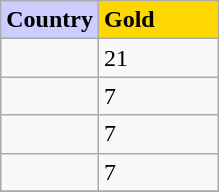<table class="wikitable sortable">
<tr>
<td style="background:#ccccff; font-weight:bold;">Country</td>
<td style="background:gold; width:4.5em; font-weight:bold;">Gold</td>
</tr>
<tr>
<td></td>
<td>21</td>
</tr>
<tr>
<td></td>
<td>7</td>
</tr>
<tr>
<td></td>
<td>7</td>
</tr>
<tr>
<td></td>
<td>7</td>
</tr>
<tr>
</tr>
</table>
